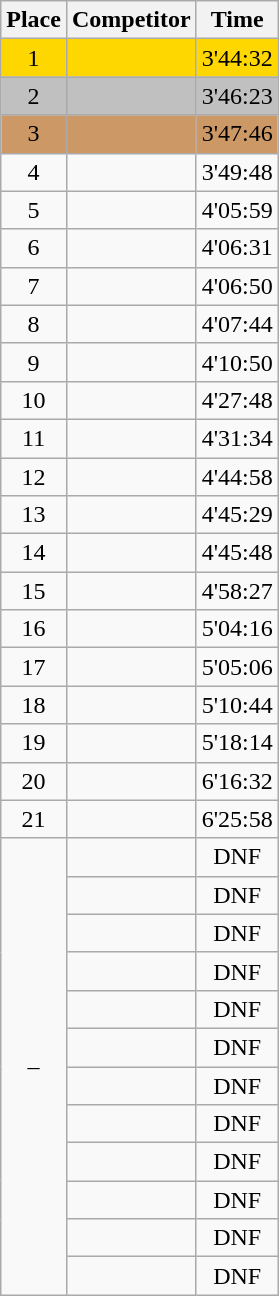<table class=wikitable style="text-align:center">
<tr>
<th>Place</th>
<th>Competitor</th>
<th>Time</th>
</tr>
<tr align=center bgcolor=gold>
<td>1</td>
<td align=left></td>
<td>3'44:32</td>
</tr>
<tr align=center bgcolor=silver>
<td>2</td>
<td align=left></td>
<td>3'46:23</td>
</tr>
<tr align=center bgcolor=cc9966>
<td>3</td>
<td align=left></td>
<td>3'47:46</td>
</tr>
<tr>
<td>4</td>
<td align=left></td>
<td>3'49:48</td>
</tr>
<tr>
<td>5</td>
<td align=left></td>
<td>4'05:59</td>
</tr>
<tr>
<td>6</td>
<td align=left></td>
<td>4'06:31</td>
</tr>
<tr>
<td>7</td>
<td align=left></td>
<td>4'06:50</td>
</tr>
<tr>
<td>8</td>
<td align=left></td>
<td>4'07:44</td>
</tr>
<tr>
<td>9</td>
<td align=left></td>
<td>4'10:50</td>
</tr>
<tr>
<td>10</td>
<td align=left></td>
<td>4'27:48</td>
</tr>
<tr>
<td>11</td>
<td align=left></td>
<td>4'31:34</td>
</tr>
<tr>
<td>12</td>
<td align=left></td>
<td>4'44:58</td>
</tr>
<tr>
<td>13</td>
<td align=left></td>
<td>4'45:29</td>
</tr>
<tr>
<td>14</td>
<td align=left></td>
<td>4'45:48</td>
</tr>
<tr>
<td>15</td>
<td align=left></td>
<td>4'58:27</td>
</tr>
<tr>
<td>16</td>
<td align=left></td>
<td>5'04:16</td>
</tr>
<tr>
<td>17</td>
<td align=left></td>
<td>5'05:06</td>
</tr>
<tr>
<td>18</td>
<td align=left></td>
<td>5'10:44</td>
</tr>
<tr>
<td>19</td>
<td align=left></td>
<td>5'18:14</td>
</tr>
<tr>
<td>20</td>
<td align=left></td>
<td>6'16:32</td>
</tr>
<tr>
<td>21</td>
<td align=left></td>
<td>6'25:58</td>
</tr>
<tr>
<td rowspan=12>–</td>
<td align=left></td>
<td>DNF</td>
</tr>
<tr>
<td align=left></td>
<td>DNF</td>
</tr>
<tr>
<td align=left></td>
<td>DNF</td>
</tr>
<tr>
<td align=left></td>
<td>DNF</td>
</tr>
<tr>
<td align=left></td>
<td>DNF</td>
</tr>
<tr>
<td align=left></td>
<td>DNF</td>
</tr>
<tr>
<td align=left></td>
<td>DNF</td>
</tr>
<tr>
<td align=left></td>
<td>DNF</td>
</tr>
<tr>
<td align=left></td>
<td>DNF</td>
</tr>
<tr>
<td align=left></td>
<td>DNF</td>
</tr>
<tr>
<td align=left></td>
<td>DNF</td>
</tr>
<tr>
<td align=left></td>
<td>DNF</td>
</tr>
</table>
